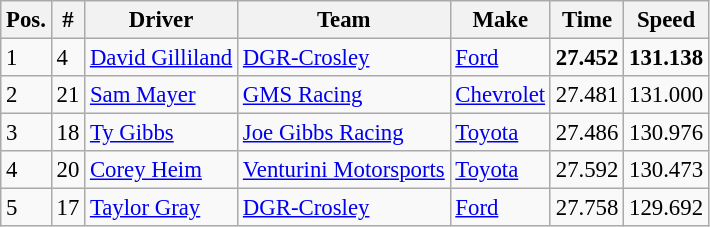<table class="wikitable" style="font-size: 95%;">
<tr>
<th>Pos.</th>
<th>#</th>
<th>Driver</th>
<th>Team</th>
<th>Make</th>
<th>Time</th>
<th>Speed</th>
</tr>
<tr>
<td>1</td>
<td>4</td>
<td><a href='#'>David Gilliland</a></td>
<td><a href='#'>DGR-Crosley</a></td>
<td><a href='#'>Ford</a></td>
<td><strong>27.452</strong></td>
<td><strong>131.138</strong></td>
</tr>
<tr>
<td>2</td>
<td>21</td>
<td><a href='#'>Sam Mayer</a></td>
<td><a href='#'>GMS Racing</a></td>
<td><a href='#'>Chevrolet</a></td>
<td>27.481</td>
<td>131.000</td>
</tr>
<tr>
<td>3</td>
<td>18</td>
<td><a href='#'>Ty Gibbs</a></td>
<td><a href='#'>Joe Gibbs Racing</a></td>
<td><a href='#'>Toyota</a></td>
<td>27.486</td>
<td>130.976</td>
</tr>
<tr>
<td>4</td>
<td>20</td>
<td><a href='#'>Corey Heim</a></td>
<td><a href='#'>Venturini Motorsports</a></td>
<td><a href='#'>Toyota</a></td>
<td>27.592</td>
<td>130.473</td>
</tr>
<tr>
<td>5</td>
<td>17</td>
<td><a href='#'>Taylor Gray</a></td>
<td><a href='#'>DGR-Crosley</a></td>
<td><a href='#'>Ford</a></td>
<td>27.758</td>
<td>129.692</td>
</tr>
</table>
